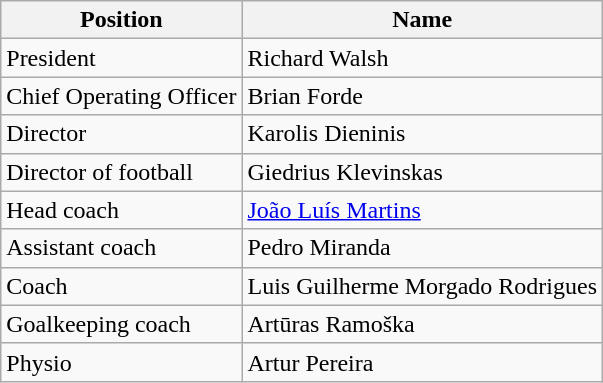<table class="wikitable">
<tr>
<th>Position</th>
<th>Name</th>
</tr>
<tr>
<td>President</td>
<td> Richard Walsh</td>
</tr>
<tr>
<td>Chief Operating Officer</td>
<td> Brian Forde</td>
</tr>
<tr>
<td>Director</td>
<td> Karolis Dieninis</td>
</tr>
<tr>
<td>Director of football</td>
<td> Giedrius Klevinskas</td>
</tr>
<tr>
<td>Head coach</td>
<td> <a href='#'>João Luís Martins</a></td>
</tr>
<tr>
<td>Assistant coach</td>
<td> Pedro Miranda</td>
</tr>
<tr>
<td>Coach</td>
<td> Luis Guilherme Morgado Rodrigues</td>
</tr>
<tr>
<td>Goalkeeping coach</td>
<td> Artūras Ramoška</td>
</tr>
<tr>
<td>Physio</td>
<td> Artur Pereira</td>
</tr>
</table>
